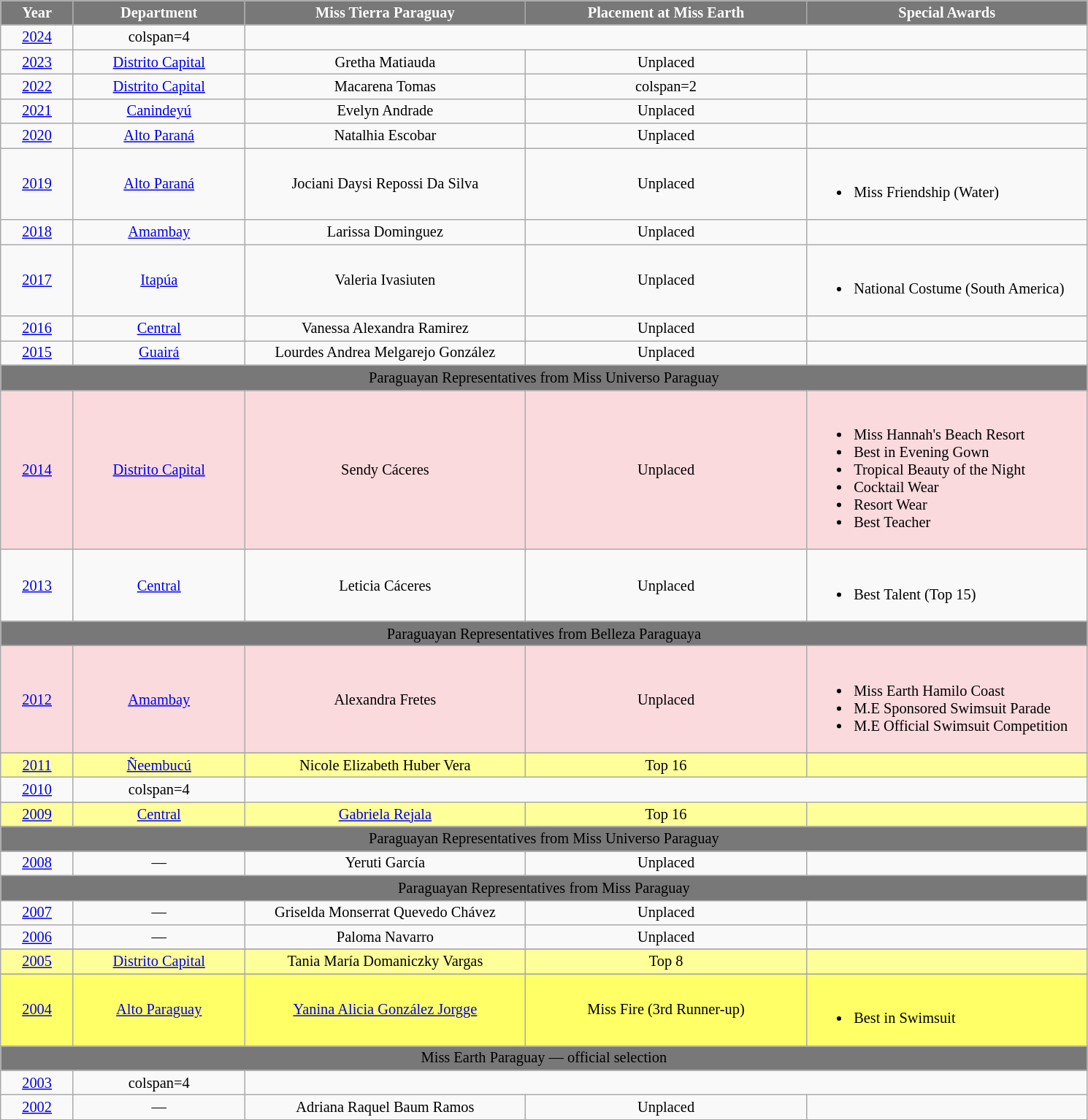<table class="wikitable " style="font-size: 85%; text-align:center">
<tr>
<th width="60" style="background-color:#787878;color:#FFFFFF;">Year</th>
<th width="150" style="background-color:#787878;color:#FFFFFF;">Department</th>
<th width="250" style="background-color:#787878;color:#FFFFFF;">Miss Tierra Paraguay</th>
<th width="250" style="background-color:#787878;color:#FFFFFF;">Placement at Miss Earth</th>
<th width="250" style="background-color:#787878;color:#FFFFFF;">Special Awards</th>
</tr>
<tr>
<td><a href='#'>2024</a></td>
<td>colspan=4 </td>
</tr>
<tr>
<td><a href='#'>2023</a></td>
<td><a href='#'>Distrito Capital</a></td>
<td>Gretha Matiauda</td>
<td>Unplaced</td>
<td></td>
</tr>
<tr>
<td><a href='#'>2022</a></td>
<td><a href='#'>Distrito Capital</a></td>
<td>Macarena Tomas</td>
<td>colspan=2 </td>
</tr>
<tr>
<td><a href='#'>2021</a></td>
<td><a href='#'>Canindeyú</a></td>
<td>Evelyn Andrade</td>
<td>Unplaced</td>
<td></td>
</tr>
<tr>
<td><a href='#'>2020</a></td>
<td><a href='#'>Alto Paraná</a></td>
<td>Natalhia Escobar</td>
<td>Unplaced</td>
<td></td>
</tr>
<tr>
<td><a href='#'>2019</a></td>
<td><a href='#'>Alto Paraná</a></td>
<td>Jociani Daysi Repossi Da Silva</td>
<td>Unplaced</td>
<td align="left"><br><ul><li> Miss Friendship (Water)</li></ul></td>
</tr>
<tr>
<td><a href='#'>2018</a></td>
<td><a href='#'>Amambay</a></td>
<td>Larissa Dominguez</td>
<td>Unplaced</td>
<td></td>
</tr>
<tr>
<td><a href='#'>2017</a></td>
<td><a href='#'>Itapúa</a></td>
<td>Valeria Ivasiuten</td>
<td>Unplaced</td>
<td align="left"><br><ul><li> National Costume (South America)</li></ul></td>
</tr>
<tr>
<td><a href='#'>2016</a></td>
<td><a href='#'>Central</a></td>
<td>Vanessa Alexandra Ramirez</td>
<td>Unplaced</td>
<td></td>
</tr>
<tr>
<td><a href='#'>2015</a></td>
<td><a href='#'>Guairá</a></td>
<td>Lourdes Andrea Melgarejo González</td>
<td>Unplaced</td>
<td></td>
</tr>
<tr>
</tr>
<tr bgcolor="#787878" align="center">
<td colspan="5"><span>Paraguayan Representatives from Miss Universo Paraguay</span></td>
</tr>
<tr>
</tr>
<tr style="background-color:#FADADD;">
<td><a href='#'>2014</a></td>
<td><a href='#'>Distrito Capital</a></td>
<td>Sendy Cáceres</td>
<td>Unplaced</td>
<td align="left"><br><ul><li>Miss Hannah's Beach Resort</li><li>Best in Evening Gown</li><li>Tropical Beauty of the Night</li><li> Cocktail Wear</li><li> Resort Wear</li><li> Best Teacher</li></ul></td>
</tr>
<tr>
<td><a href='#'>2013</a></td>
<td><a href='#'>Central</a></td>
<td>Leticia Cáceres</td>
<td>Unplaced</td>
<td align="left"><br><ul><li>Best Talent (Top 15)</li></ul></td>
</tr>
<tr>
</tr>
<tr bgcolor="#787878" align="center">
<td colspan="5"><span>Paraguayan Representatives from Belleza Paraguaya</span></td>
</tr>
<tr>
</tr>
<tr style="background-color:#FADADD;">
<td><a href='#'>2012</a></td>
<td><a href='#'>Amambay</a></td>
<td>Alexandra Fretes</td>
<td>Unplaced</td>
<td align="left"><br><ul><li>Miss Earth Hamilo Coast</li><li> M.E Sponsored Swimsuit Parade</li><li> M.E Official Swimsuit Competition</li></ul></td>
</tr>
<tr>
</tr>
<tr style="background-color:#FFFF99;">
<td><a href='#'>2011</a></td>
<td><a href='#'>Ñeembucú</a></td>
<td>Nicole Elizabeth Huber Vera</td>
<td>Top 16</td>
<td></td>
</tr>
<tr>
<td><a href='#'>2010</a></td>
<td>colspan=4 </td>
</tr>
<tr>
</tr>
<tr style="background-color:#FFFF99;">
<td><a href='#'>2009</a></td>
<td><a href='#'>Central</a></td>
<td><a href='#'>Gabriela Rejala</a></td>
<td>Top 16</td>
<td></td>
</tr>
<tr>
</tr>
<tr bgcolor="#787878" align="center">
<td colspan="5"><span>Paraguayan Representatives from Miss Universo Paraguay</span></td>
</tr>
<tr>
<td><a href='#'>2008</a></td>
<td>—</td>
<td>Yeruti García</td>
<td>Unplaced</td>
<td></td>
</tr>
<tr>
</tr>
<tr bgcolor="#787878" align="center">
<td colspan="5"><span>Paraguayan Representatives from Miss Paraguay</span></td>
</tr>
<tr>
<td><a href='#'>2007</a></td>
<td>—</td>
<td>Griselda Monserrat Quevedo Chávez</td>
<td>Unplaced</td>
<td></td>
</tr>
<tr>
<td><a href='#'>2006</a></td>
<td>—</td>
<td>Paloma Navarro</td>
<td>Unplaced</td>
<td></td>
</tr>
<tr>
</tr>
<tr style="background-color:#FFFF99;">
<td><a href='#'>2005</a></td>
<td><a href='#'>Distrito Capital</a></td>
<td>Tania María Domaniczky Vargas</td>
<td>Top 8</td>
<td></td>
</tr>
<tr>
</tr>
<tr style="background-color:#FFFF66;">
<td><a href='#'>2004</a></td>
<td><a href='#'>Alto Paraguay</a></td>
<td><a href='#'>Yanina Alicia González Jorgge</a></td>
<td>Miss Fire (3rd Runner-up)</td>
<td align="left"><br><ul><li>Best in Swimsuit</li></ul></td>
</tr>
<tr>
</tr>
<tr bgcolor="#787878" align="center">
<td colspan="5"><span>Miss Earth Paraguay — official selection</span></td>
</tr>
<tr>
<td><a href='#'>2003</a></td>
<td>colspan=4 </td>
</tr>
<tr>
<td><a href='#'>2002</a></td>
<td>—</td>
<td>Adriana Raquel Baum Ramos</td>
<td>Unplaced</td>
<td></td>
</tr>
<tr>
</tr>
</table>
